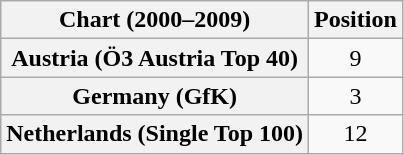<table class="wikitable plainrowheaders sortable" style="text-align:center">
<tr>
<th scope="col">Chart (2000–2009)</th>
<th scope="col">Position</th>
</tr>
<tr>
<th scope="row">Austria (Ö3 Austria Top 40)</th>
<td>9</td>
</tr>
<tr>
<th scope="row">Germany (GfK)</th>
<td>3</td>
</tr>
<tr>
<th scope="row">Netherlands (Single Top 100)</th>
<td>12</td>
</tr>
</table>
